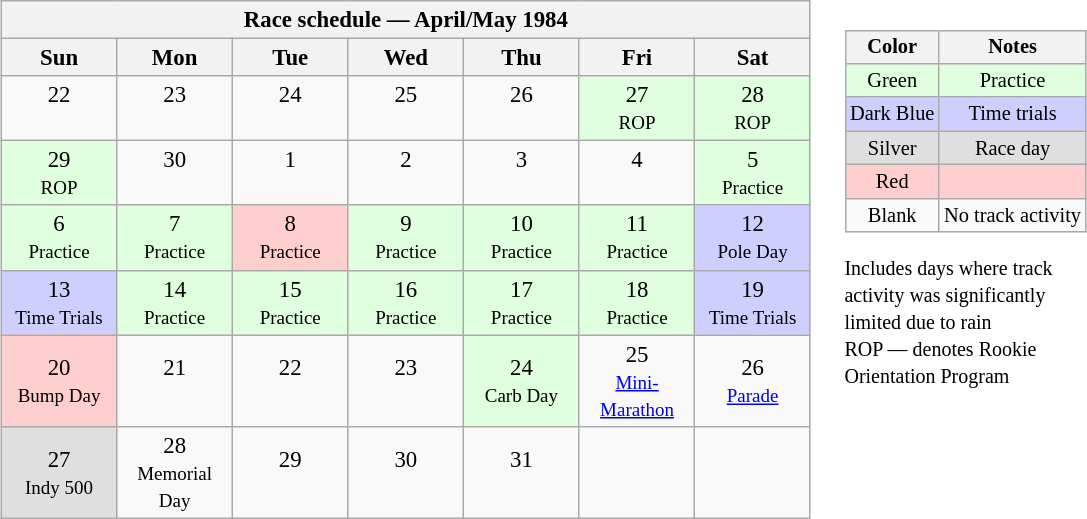<table>
<tr>
<td><br><table class="wikitable" style="text-align:center; font-size:95%">
<tr valign="top">
<th colspan=7>Race schedule — April/May 1984</th>
</tr>
<tr>
<th scope="col" width="70">Sun</th>
<th scope="col" width="70">Mon</th>
<th scope="col" width="70">Tue</th>
<th scope="col" width="70">Wed</th>
<th scope="col" width="70">Thu</th>
<th scope="col" width="70">Fri</th>
<th scope="col" width="70">Sat</th>
</tr>
<tr>
<td>22<br> </td>
<td>23<br> </td>
<td>24<br> </td>
<td>25<br> </td>
<td>26<br> </td>
<td style="background:#DFFFDF;">27<br><small>ROP</small></td>
<td style="background:#DFFFDF;">28<br><small>ROP</small></td>
</tr>
<tr>
<td style="background:#DFFFDF;">29<br><small>ROP</small></td>
<td>30<br> </td>
<td>1<br> </td>
<td>2<br> </td>
<td>3<br> </td>
<td>4<br> </td>
<td style="background:#DFFFDF;">5<br><small>Practice</small></td>
</tr>
<tr>
<td style="background:#DFFFDF;">6<br><small>Practice</small></td>
<td style="background:#DFFFDF;">7<br><small>Practice</small></td>
<td style="background:#FFCFCF;">8<br><small>Practice</small></td>
<td style="background:#DFFFDF;">9<br><small>Practice</small></td>
<td style="background:#DFFFDF;">10<br><small>Practice</small></td>
<td style="background:#DFFFDF;">11<br><small>Practice</small></td>
<td style="background:#CFCFFF;">12<br><small>Pole Day</small></td>
</tr>
<tr>
<td style="background:#CFCFFF;">13<br><small>Time Trials</small></td>
<td style="background:#DFFFDF;">14<br><small>Practice</small></td>
<td style="background:#DFFFDF;">15<br><small>Practice</small></td>
<td style="background:#DFFFDF;">16<br><small>Practice</small></td>
<td style="background:#DFFFDF;">17<br><small>Practice</small></td>
<td style="background:#DFFFDF;">18<br><small>Practice</small></td>
<td style="background:#CFCFFF;">19<br><small>Time Trials</small></td>
</tr>
<tr>
<td style="background:#FFCFCF;">20<br><small>Bump Day</small></td>
<td>21<br> </td>
<td>22<br> </td>
<td>23<br> </td>
<td style="background:#DFFFDF;">24<br><small>Carb Day</small></td>
<td>25<br><small><a href='#'>Mini-Marathon</a></small></td>
<td>26<br><small><a href='#'>Parade</a></small></td>
</tr>
<tr>
<td style="background:#DFDFDF;">27<br><small>Indy 500</small></td>
<td>28<br><small>Memorial Day</small></td>
<td>29<br> </td>
<td>30<br> </td>
<td>31<br> </td>
<td> </td>
<td> </td>
</tr>
</table>
</td>
<td valign="top"><br><table>
<tr>
<td><br><table style="margin-right:0; font-size:85%; text-align:center;" class="wikitable">
<tr>
<th>Color</th>
<th>Notes</th>
</tr>
<tr style="background:#DFFFDF;">
<td>Green</td>
<td>Practice</td>
</tr>
<tr style="background:#CFCFFF;">
<td>Dark Blue</td>
<td>Time trials</td>
</tr>
<tr style="background:#DFDFDF;">
<td>Silver</td>
<td>Race day</td>
</tr>
<tr style="background:#FFCFCF;">
<td>Red</td>
<td></td>
</tr>
<tr>
<td>Blank</td>
<td>No track activity</td>
</tr>
</table>
 <small>Includes days where track<br>activity was significantly<br>limited due to rain</small><br><small>ROP — denotes Rookie<br>Orientation Program</small></td>
</tr>
</table>
</td>
</tr>
</table>
